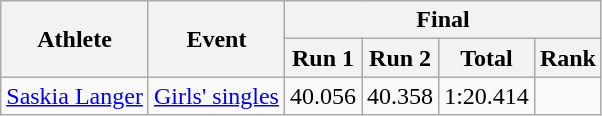<table class="wikitable">
<tr>
<th rowspan="2">Athlete</th>
<th rowspan="2">Event</th>
<th colspan="4">Final</th>
</tr>
<tr>
<th>Run 1</th>
<th>Run 2</th>
<th>Total</th>
<th>Rank</th>
</tr>
<tr>
<td><a href='#'>Saskia Langer</a></td>
<td><a href='#'>Girls' singles</a></td>
<td align="center">40.056</td>
<td align="center">40.358</td>
<td align="center">1:20.414</td>
<td align="center"></td>
</tr>
</table>
